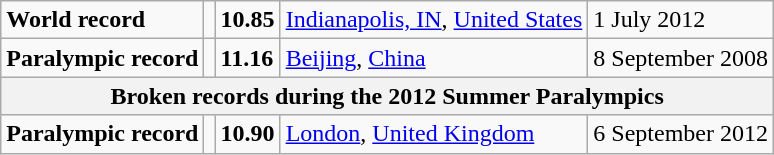<table class="wikitable">
<tr>
<td><strong>World record</strong></td>
<td></td>
<td><strong>10.85</strong></td>
<td><a href='#'>Indianapolis, IN</a>, <a href='#'>United States</a></td>
<td>1 July 2012</td>
</tr>
<tr>
<td><strong>Paralympic record</strong></td>
<td></td>
<td><strong>11.16</strong></td>
<td><a href='#'>Beijing</a>, <a href='#'>China</a></td>
<td>8 September 2008</td>
</tr>
<tr>
<th colspan="5">Broken records during the 2012 Summer Paralympics</th>
</tr>
<tr>
<td><strong>Paralympic record</strong></td>
<td></td>
<td><strong>10.90</strong></td>
<td><a href='#'>London</a>, <a href='#'>United Kingdom</a></td>
<td>6 September 2012</td>
</tr>
</table>
